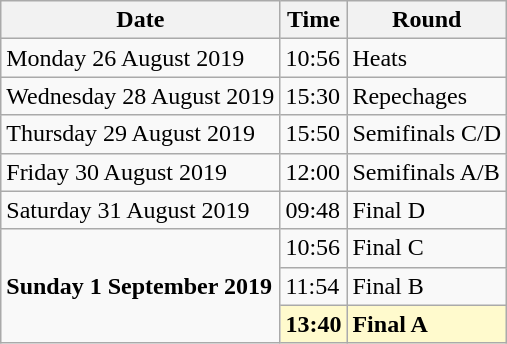<table class="wikitable">
<tr>
<th>Date</th>
<th>Time</th>
<th>Round</th>
</tr>
<tr>
<td>Monday 26 August 2019</td>
<td>10:56</td>
<td>Heats</td>
</tr>
<tr>
<td>Wednesday 28 August 2019</td>
<td>15:30</td>
<td>Repechages</td>
</tr>
<tr>
<td>Thursday 29 August 2019</td>
<td>15:50</td>
<td>Semifinals C/D</td>
</tr>
<tr>
<td>Friday 30 August 2019</td>
<td>12:00</td>
<td>Semifinals A/B</td>
</tr>
<tr>
<td>Saturday 31 August 2019</td>
<td>09:48</td>
<td>Final D</td>
</tr>
<tr>
<td rowspan=3><strong>Sunday 1 September 2019</strong></td>
<td>10:56</td>
<td>Final C</td>
</tr>
<tr>
<td>11:54</td>
<td>Final B</td>
</tr>
<tr>
<td style=background:lemonchiffon><strong>13:40</strong></td>
<td style=background:lemonchiffon><strong>Final A</strong></td>
</tr>
</table>
